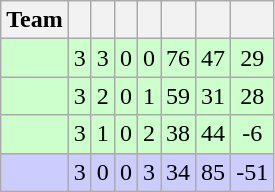<table class="wikitable" style="text-align: center;">
<tr>
<th>Team</th>
<th></th>
<th></th>
<th></th>
<th></th>
<th></th>
<th></th>
<th></th>
</tr>
<tr bgcolor="ccffcc">
<td align="left"></td>
<td>3</td>
<td>3</td>
<td>0</td>
<td>0</td>
<td>76</td>
<td>47</td>
<td>29</td>
</tr>
<tr bgcolor="ccffcc">
<td align="left"></td>
<td>3</td>
<td>2</td>
<td>0</td>
<td>1</td>
<td>59</td>
<td>31</td>
<td>28</td>
</tr>
<tr bgcolor="ccffcc">
<td align="left"></td>
<td>3</td>
<td>1</td>
<td>0</td>
<td>2</td>
<td>38</td>
<td>44</td>
<td>-6</td>
</tr>
<tr bgcolor="ccccff">
<td align="left"></td>
<td>3</td>
<td>0</td>
<td>0</td>
<td>3</td>
<td>34</td>
<td>85</td>
<td>-51</td>
</tr>
</table>
